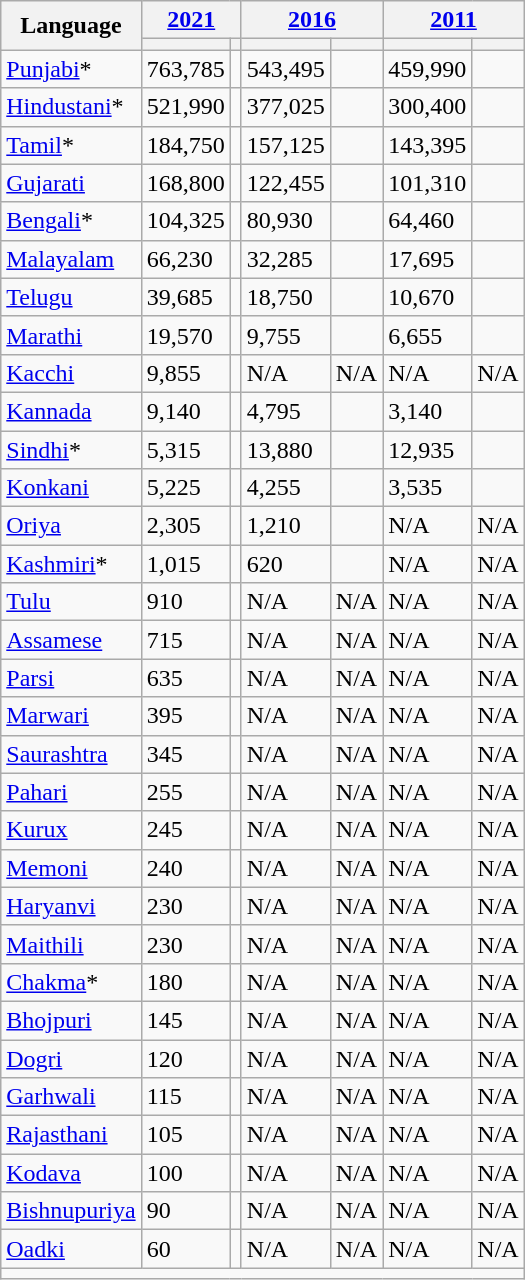<table class="wikitable collapsible sortable">
<tr>
<th rowspan="2">Language</th>
<th colspan="2"><a href='#'>2021</a></th>
<th colspan="2"><a href='#'>2016</a></th>
<th colspan="2"><a href='#'>2011</a></th>
</tr>
<tr>
<th><a href='#'></a></th>
<th></th>
<th></th>
<th></th>
<th></th>
<th></th>
</tr>
<tr>
<td><a href='#'>Punjabi</a>*</td>
<td>763,785</td>
<td></td>
<td>543,495</td>
<td></td>
<td>459,990</td>
<td></td>
</tr>
<tr>
<td><a href='#'>Hindustani</a>*<br></td>
<td>521,990</td>
<td></td>
<td>377,025</td>
<td></td>
<td>300,400</td>
<td></td>
</tr>
<tr>
<td><a href='#'>Tamil</a>*</td>
<td>184,750</td>
<td></td>
<td>157,125</td>
<td></td>
<td>143,395</td>
<td></td>
</tr>
<tr>
<td><a href='#'>Gujarati</a></td>
<td>168,800</td>
<td></td>
<td>122,455</td>
<td></td>
<td>101,310</td>
<td></td>
</tr>
<tr>
<td><a href='#'>Bengali</a>*</td>
<td>104,325</td>
<td></td>
<td>80,930</td>
<td></td>
<td>64,460</td>
<td></td>
</tr>
<tr>
<td><a href='#'>Malayalam</a></td>
<td>66,230</td>
<td></td>
<td>32,285</td>
<td></td>
<td>17,695</td>
<td></td>
</tr>
<tr>
<td><a href='#'>Telugu</a></td>
<td>39,685</td>
<td></td>
<td>18,750</td>
<td></td>
<td>10,670</td>
<td></td>
</tr>
<tr>
<td><a href='#'>Marathi</a></td>
<td>19,570</td>
<td></td>
<td>9,755</td>
<td></td>
<td>6,655</td>
<td></td>
</tr>
<tr>
<td><a href='#'>Kacchi</a></td>
<td>9,855</td>
<td></td>
<td>N/A</td>
<td>N/A</td>
<td>N/A</td>
<td>N/A</td>
</tr>
<tr>
<td><a href='#'>Kannada</a></td>
<td>9,140</td>
<td></td>
<td>4,795</td>
<td></td>
<td>3,140</td>
<td></td>
</tr>
<tr>
<td><a href='#'>Sindhi</a>*</td>
<td>5,315</td>
<td></td>
<td>13,880</td>
<td></td>
<td>12,935</td>
<td></td>
</tr>
<tr>
<td><a href='#'>Konkani</a></td>
<td>5,225</td>
<td></td>
<td>4,255</td>
<td></td>
<td>3,535</td>
<td></td>
</tr>
<tr>
<td><a href='#'>Oriya</a></td>
<td>2,305</td>
<td></td>
<td>1,210</td>
<td></td>
<td>N/A</td>
<td>N/A</td>
</tr>
<tr>
<td><a href='#'>Kashmiri</a>*</td>
<td>1,015</td>
<td></td>
<td>620</td>
<td></td>
<td>N/A</td>
<td>N/A</td>
</tr>
<tr>
<td><a href='#'>Tulu</a></td>
<td>910</td>
<td></td>
<td>N/A</td>
<td>N/A</td>
<td>N/A</td>
<td>N/A</td>
</tr>
<tr>
<td><a href='#'>Assamese</a></td>
<td>715</td>
<td></td>
<td>N/A</td>
<td>N/A</td>
<td>N/A</td>
<td>N/A</td>
</tr>
<tr>
<td><a href='#'>Parsi</a></td>
<td>635</td>
<td></td>
<td>N/A</td>
<td>N/A</td>
<td>N/A</td>
<td>N/A</td>
</tr>
<tr>
<td><a href='#'>Marwari</a></td>
<td>395</td>
<td></td>
<td>N/A</td>
<td>N/A</td>
<td>N/A</td>
<td>N/A</td>
</tr>
<tr>
<td><a href='#'>Saurashtra</a></td>
<td>345</td>
<td></td>
<td>N/A</td>
<td>N/A</td>
<td>N/A</td>
<td>N/A</td>
</tr>
<tr>
<td><a href='#'>Pahari</a></td>
<td>255</td>
<td></td>
<td>N/A</td>
<td>N/A</td>
<td>N/A</td>
<td>N/A</td>
</tr>
<tr>
<td><a href='#'>Kurux</a></td>
<td>245</td>
<td></td>
<td>N/A</td>
<td>N/A</td>
<td>N/A</td>
<td>N/A</td>
</tr>
<tr>
<td><a href='#'>Memoni</a></td>
<td>240</td>
<td></td>
<td>N/A</td>
<td>N/A</td>
<td>N/A</td>
<td>N/A</td>
</tr>
<tr>
<td><a href='#'>Haryanvi</a></td>
<td>230</td>
<td></td>
<td>N/A</td>
<td>N/A</td>
<td>N/A</td>
<td>N/A</td>
</tr>
<tr>
<td><a href='#'>Maithili</a></td>
<td>230</td>
<td></td>
<td>N/A</td>
<td>N/A</td>
<td>N/A</td>
<td>N/A</td>
</tr>
<tr>
<td><a href='#'>Chakma</a>*</td>
<td>180</td>
<td></td>
<td>N/A</td>
<td>N/A</td>
<td>N/A</td>
<td>N/A</td>
</tr>
<tr>
<td><a href='#'>Bhojpuri</a></td>
<td>145</td>
<td></td>
<td>N/A</td>
<td>N/A</td>
<td>N/A</td>
<td>N/A</td>
</tr>
<tr>
<td><a href='#'>Dogri</a></td>
<td>120</td>
<td></td>
<td>N/A</td>
<td>N/A</td>
<td>N/A</td>
<td>N/A</td>
</tr>
<tr>
<td><a href='#'>Garhwali</a></td>
<td>115</td>
<td></td>
<td>N/A</td>
<td>N/A</td>
<td>N/A</td>
<td>N/A</td>
</tr>
<tr>
<td><a href='#'>Rajasthani</a></td>
<td>105</td>
<td></td>
<td>N/A</td>
<td>N/A</td>
<td>N/A</td>
<td>N/A</td>
</tr>
<tr>
<td><a href='#'>Kodava</a></td>
<td>100</td>
<td></td>
<td>N/A</td>
<td>N/A</td>
<td>N/A</td>
<td>N/A</td>
</tr>
<tr>
<td><a href='#'>Bishnupuriya</a></td>
<td>90</td>
<td></td>
<td>N/A</td>
<td>N/A</td>
<td>N/A</td>
<td>N/A</td>
</tr>
<tr>
<td><a href='#'>Oadki</a></td>
<td>60</td>
<td></td>
<td>N/A</td>
<td>N/A</td>
<td>N/A</td>
<td>N/A</td>
</tr>
<tr>
<td colspan="7" style="text-align:center;" cellspacing="0"></td>
</tr>
</table>
